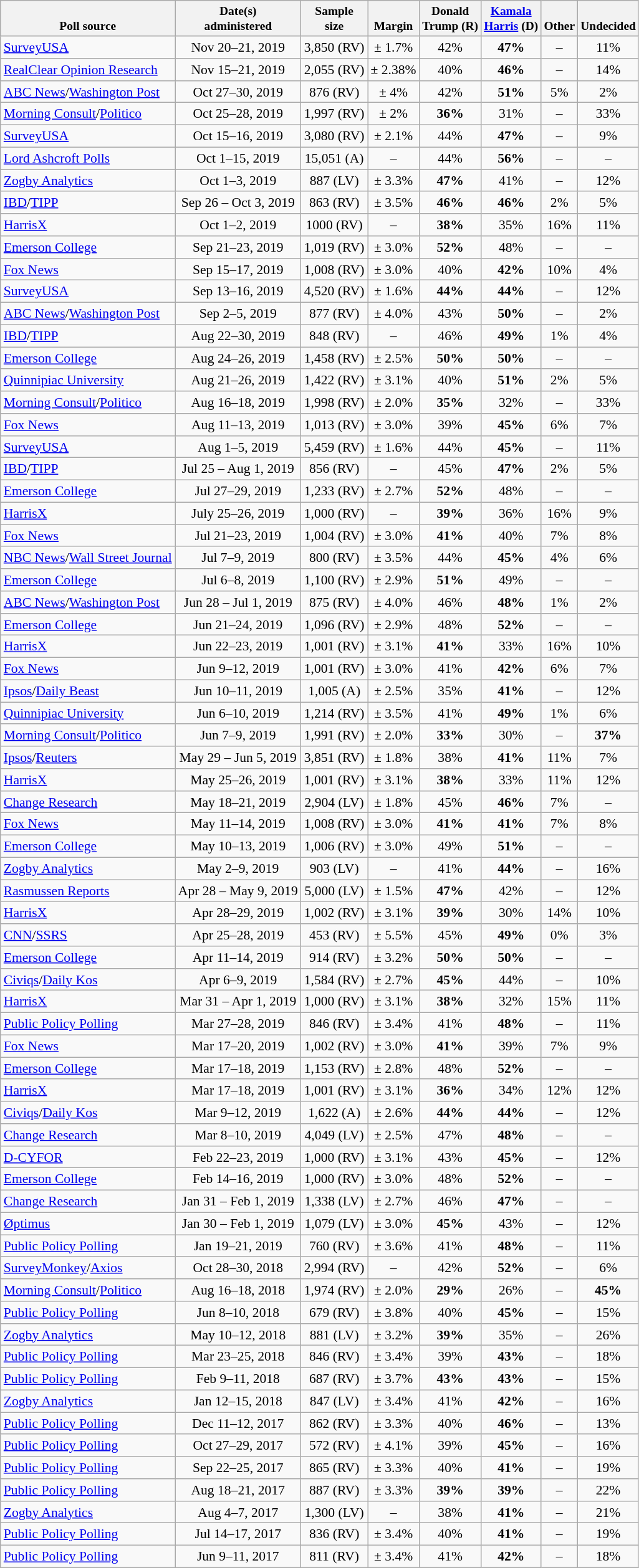<table class="wikitable sortable" style="font-size:90%;text-align:center;">
<tr valign=bottom style="font-size:90%;">
<th>Poll source</th>
<th>Date(s)<br>administered</th>
<th>Sample<br>size</th>
<th>Margin<br></th>
<th>Donald<br>Trump (R)</th>
<th><a href='#'>Kamala<br>Harris</a> (D)</th>
<th>Other</th>
<th>Undecided</th>
</tr>
<tr>
<td style="text-align:left;"><a href='#'>SurveyUSA</a></td>
<td>Nov 20–21, 2019</td>
<td>3,850 (RV)</td>
<td>± 1.7%</td>
<td>42%</td>
<td><strong>47%</strong></td>
<td>–</td>
<td>11%</td>
</tr>
<tr>
<td style="text-align:left;"><a href='#'>RealClear Opinion Research</a></td>
<td>Nov 15–21, 2019</td>
<td>2,055 (RV)</td>
<td>± 2.38%</td>
<td>40%</td>
<td><strong>46%</strong></td>
<td>–</td>
<td>14%</td>
</tr>
<tr>
<td style="text-align:left;"><a href='#'>ABC News</a>/<a href='#'>Washington Post</a></td>
<td>Oct 27–30, 2019</td>
<td>876 (RV)</td>
<td>± 4%</td>
<td>42%</td>
<td><strong>51%</strong></td>
<td>5% </td>
<td>2%</td>
</tr>
<tr>
<td style="text-align:left;"><a href='#'>Morning Consult</a>/<a href='#'>Politico</a></td>
<td>Oct 25–28, 2019</td>
<td>1,997 (RV)</td>
<td>± 2%</td>
<td><strong>36%</strong></td>
<td>31%</td>
<td>–</td>
<td>33%</td>
</tr>
<tr>
<td style="text-align:left;"><a href='#'>SurveyUSA</a></td>
<td>Oct 15–16, 2019</td>
<td>3,080 (RV)</td>
<td>± 2.1%</td>
<td>44%</td>
<td><strong>47%</strong></td>
<td>–</td>
<td>9%</td>
</tr>
<tr>
<td style="text-align:left;"><a href='#'>Lord Ashcroft Polls</a></td>
<td>Oct 1–15, 2019</td>
<td>15,051 (A)</td>
<td>–</td>
<td>44%</td>
<td><strong>56%</strong></td>
<td>–</td>
<td>–</td>
</tr>
<tr>
<td style="text-align:left;"><a href='#'>Zogby Analytics</a></td>
<td>Oct 1–3, 2019</td>
<td>887 (LV)</td>
<td>± 3.3%</td>
<td><strong>47%</strong></td>
<td>41%</td>
<td>–</td>
<td>12%</td>
</tr>
<tr>
<td style="text-align:left;"><a href='#'>IBD</a>/<a href='#'>TIPP</a></td>
<td>Sep 26 – Oct 3, 2019</td>
<td>863 (RV)</td>
<td>± 3.5%</td>
<td><strong>46%</strong></td>
<td><strong>46%</strong></td>
<td>2%</td>
<td>5%</td>
</tr>
<tr>
<td style="text-align:left;"><a href='#'>HarrisX</a></td>
<td>Oct 1–2, 2019</td>
<td>1000 (RV)</td>
<td>–</td>
<td><strong>38%</strong></td>
<td>35%</td>
<td>16%</td>
<td>11%</td>
</tr>
<tr>
<td style="text-align:left;"><a href='#'>Emerson College</a></td>
<td>Sep 21–23, 2019</td>
<td>1,019 (RV)</td>
<td>± 3.0%</td>
<td><strong>52%</strong></td>
<td>48%</td>
<td>–</td>
<td>–</td>
</tr>
<tr>
<td style="text-align:left;"><a href='#'>Fox News</a></td>
<td>Sep 15–17, 2019</td>
<td>1,008 (RV)</td>
<td>± 3.0%</td>
<td>40%</td>
<td><strong>42%</strong></td>
<td>10%</td>
<td>4%</td>
</tr>
<tr>
<td style="text-align:left;"><a href='#'>SurveyUSA</a></td>
<td>Sep 13–16, 2019</td>
<td>4,520 (RV)</td>
<td>± 1.6%</td>
<td><strong>44%</strong></td>
<td><strong>44%</strong></td>
<td>–</td>
<td>12%</td>
</tr>
<tr>
<td style="text-align:left;"><a href='#'>ABC News</a>/<a href='#'>Washington Post</a></td>
<td>Sep 2–5, 2019</td>
<td>877 (RV)</td>
<td>± 4.0%</td>
<td>43%</td>
<td><strong>50%</strong></td>
<td>–</td>
<td>2%</td>
</tr>
<tr>
<td style="text-align:left;"><a href='#'>IBD</a>/<a href='#'>TIPP</a></td>
<td>Aug 22–30, 2019</td>
<td>848 (RV)</td>
<td>–</td>
<td>46%</td>
<td><strong>49%</strong></td>
<td>1%</td>
<td>4%</td>
</tr>
<tr>
<td style="text-align:left;"><a href='#'>Emerson College</a></td>
<td>Aug 24–26, 2019</td>
<td>1,458 (RV)</td>
<td>± 2.5%</td>
<td><strong>50%</strong></td>
<td><strong>50%</strong></td>
<td>–</td>
<td>–</td>
</tr>
<tr>
<td style="text-align:left;"><a href='#'>Quinnipiac University</a></td>
<td>Aug 21–26, 2019</td>
<td>1,422 (RV)</td>
<td>± 3.1%</td>
<td>40%</td>
<td><strong>51%</strong></td>
<td>2%</td>
<td>5%</td>
</tr>
<tr>
<td style="text-align:left;"><a href='#'>Morning Consult</a>/<a href='#'>Politico</a></td>
<td>Aug 16–18, 2019</td>
<td>1,998 (RV)</td>
<td>± 2.0%</td>
<td><strong>35%</strong></td>
<td>32%</td>
<td>–</td>
<td>33%</td>
</tr>
<tr>
<td style="text-align:left;"><a href='#'>Fox News</a></td>
<td>Aug 11–13, 2019</td>
<td>1,013 (RV)</td>
<td>± 3.0%</td>
<td>39%</td>
<td><strong>45%</strong></td>
<td>6%</td>
<td>7%</td>
</tr>
<tr>
<td style="text-align:left;"><a href='#'>SurveyUSA</a></td>
<td>Aug 1–5, 2019</td>
<td>5,459 (RV)</td>
<td>± 1.6%</td>
<td>44%</td>
<td><strong>45%</strong></td>
<td>–</td>
<td>11%</td>
</tr>
<tr>
<td style="text-align:left;"><a href='#'>IBD</a>/<a href='#'>TIPP</a></td>
<td>Jul 25 – Aug 1, 2019</td>
<td>856 (RV)</td>
<td>–</td>
<td>45%</td>
<td><strong>47%</strong></td>
<td>2%</td>
<td>5%</td>
</tr>
<tr>
<td style="text-align:left;"><a href='#'>Emerson College</a></td>
<td>Jul 27–29, 2019</td>
<td>1,233 (RV)</td>
<td>± 2.7%</td>
<td><strong>52%</strong></td>
<td>48%</td>
<td>–</td>
<td>–</td>
</tr>
<tr>
<td style="text-align:left;"><a href='#'>HarrisX</a></td>
<td>July 25–26, 2019</td>
<td>1,000 (RV)</td>
<td>–</td>
<td><strong>39%</strong></td>
<td>36%</td>
<td>16%</td>
<td>9%</td>
</tr>
<tr>
<td style="text-align:left;"><a href='#'>Fox News</a></td>
<td>Jul 21–23, 2019</td>
<td>1,004 (RV)</td>
<td>± 3.0%</td>
<td><strong>41%</strong></td>
<td>40%</td>
<td>7%</td>
<td>8%</td>
</tr>
<tr>
<td style="text-align:left;"><a href='#'>NBC News</a>/<a href='#'>Wall Street Journal</a></td>
<td>Jul 7–9, 2019</td>
<td>800 (RV)</td>
<td>± 3.5%</td>
<td>44%</td>
<td><strong>45%</strong></td>
<td>4%</td>
<td>6%</td>
</tr>
<tr>
<td style="text-align:left;"><a href='#'>Emerson College</a></td>
<td>Jul 6–8, 2019</td>
<td>1,100 (RV)</td>
<td>± 2.9%</td>
<td><strong>51%</strong></td>
<td>49%</td>
<td>–</td>
<td>–</td>
</tr>
<tr>
<td style="text-align:left;"><a href='#'>ABC News</a>/<a href='#'>Washington Post</a></td>
<td>Jun 28 – Jul 1, 2019</td>
<td>875 (RV)</td>
<td>± 4.0%</td>
<td>46%</td>
<td><strong>48%</strong></td>
<td>1%</td>
<td>2%</td>
</tr>
<tr>
<td style="text-align:left;"><a href='#'>Emerson College</a></td>
<td>Jun 21–24, 2019</td>
<td>1,096 (RV)</td>
<td>± 2.9%</td>
<td>48%</td>
<td><strong>52%</strong></td>
<td>–</td>
<td>–</td>
</tr>
<tr>
<td style="text-align:left;"><a href='#'>HarrisX</a></td>
<td>Jun 22–23, 2019</td>
<td>1,001 (RV)</td>
<td>± 3.1%</td>
<td><strong>41%</strong></td>
<td>33%</td>
<td>16%</td>
<td>10%</td>
</tr>
<tr>
<td style="text-align:left;"><a href='#'>Fox News</a></td>
<td>Jun 9–12, 2019</td>
<td>1,001 (RV)</td>
<td>± 3.0%</td>
<td>41%</td>
<td><strong>42%</strong></td>
<td>6%</td>
<td>7%</td>
</tr>
<tr>
<td style="text-align:left;"><a href='#'>Ipsos</a>/<a href='#'>Daily Beast</a></td>
<td>Jun 10–11, 2019</td>
<td>1,005 (A)</td>
<td>± 2.5%</td>
<td>35%</td>
<td><strong>41%</strong></td>
<td>–</td>
<td>12%</td>
</tr>
<tr>
<td style="text-align:left;"><a href='#'>Quinnipiac University</a></td>
<td>Jun 6–10, 2019</td>
<td>1,214 (RV)</td>
<td>± 3.5%</td>
<td>41%</td>
<td><strong>49%</strong></td>
<td>1%</td>
<td>6%</td>
</tr>
<tr>
<td style="text-align:left;"><a href='#'>Morning Consult</a>/<a href='#'>Politico</a></td>
<td>Jun 7–9, 2019</td>
<td>1,991 (RV)</td>
<td>± 2.0%</td>
<td><strong>33%</strong></td>
<td>30%</td>
<td>–</td>
<td><strong>37%</strong></td>
</tr>
<tr>
<td style="text-align:left;"><a href='#'>Ipsos</a>/<a href='#'>Reuters</a></td>
<td>May 29 – Jun 5, 2019</td>
<td>3,851 (RV)</td>
<td>± 1.8%</td>
<td>38%</td>
<td><strong>41%</strong></td>
<td>11%</td>
<td>7%</td>
</tr>
<tr>
<td style="text-align:left;"><a href='#'>HarrisX</a></td>
<td>May 25–26, 2019</td>
<td>1,001 (RV)</td>
<td>± 3.1%</td>
<td><strong>38%</strong></td>
<td>33%</td>
<td>11%</td>
<td>12%</td>
</tr>
<tr>
<td style="text-align:left;"><a href='#'>Change Research</a></td>
<td>May 18–21, 2019</td>
<td>2,904 (LV)</td>
<td>± 1.8%</td>
<td>45%</td>
<td><strong>46%</strong></td>
<td>7%</td>
<td>–</td>
</tr>
<tr>
<td style="text-align:left;"><a href='#'>Fox News</a></td>
<td>May 11–14, 2019</td>
<td>1,008 (RV)</td>
<td>± 3.0%</td>
<td><strong>41%</strong></td>
<td><strong>41%</strong></td>
<td>7%</td>
<td>8%</td>
</tr>
<tr>
<td style="text-align:left;"><a href='#'>Emerson College</a></td>
<td>May 10–13, 2019</td>
<td>1,006 (RV)</td>
<td>± 3.0%</td>
<td>49%</td>
<td><strong>51%</strong></td>
<td>–</td>
<td>–</td>
</tr>
<tr>
<td style="text-align:left;"><a href='#'>Zogby Analytics</a></td>
<td>May 2–9, 2019</td>
<td>903 (LV)</td>
<td>–</td>
<td>41%</td>
<td><strong>44%</strong></td>
<td>–</td>
<td>16%</td>
</tr>
<tr>
<td style="text-align:left;"><a href='#'>Rasmussen Reports</a></td>
<td>Apr 28 – May 9, 2019</td>
<td>5,000 (LV)</td>
<td>± 1.5%</td>
<td><strong>47%</strong></td>
<td>42%</td>
<td>–</td>
<td>12%</td>
</tr>
<tr>
<td style="text-align:left;"><a href='#'>HarrisX</a></td>
<td>Apr 28–29, 2019</td>
<td>1,002 (RV)</td>
<td>± 3.1%</td>
<td><strong>39%</strong></td>
<td>30%</td>
<td>14%</td>
<td>10%</td>
</tr>
<tr>
<td style="text-align:left;"><a href='#'>CNN</a>/<a href='#'>SSRS</a></td>
<td>Apr 25–28, 2019</td>
<td>453 (RV)</td>
<td>± 5.5%</td>
<td>45%</td>
<td><strong>49%</strong></td>
<td>0%</td>
<td>3%</td>
</tr>
<tr>
<td style="text-align:left;"><a href='#'>Emerson College</a></td>
<td>Apr 11–14, 2019</td>
<td>914 (RV)</td>
<td>± 3.2%</td>
<td><strong>50%</strong></td>
<td><strong>50%</strong></td>
<td>–</td>
<td>–</td>
</tr>
<tr>
<td style="text-align:left;"><a href='#'>Civiqs</a>/<a href='#'>Daily Kos</a></td>
<td>Apr 6–9, 2019</td>
<td>1,584 (RV)</td>
<td>± 2.7%</td>
<td><strong>45%</strong></td>
<td>44%</td>
<td>–</td>
<td>10%</td>
</tr>
<tr>
<td style="text-align:left;"><a href='#'>HarrisX</a></td>
<td>Mar 31 – Apr 1, 2019</td>
<td>1,000 (RV)</td>
<td>± 3.1%</td>
<td><strong>38%</strong></td>
<td>32%</td>
<td>15%</td>
<td>11%</td>
</tr>
<tr>
<td style="text-align:left;"><a href='#'>Public Policy Polling</a></td>
<td>Mar 27–28, 2019</td>
<td>846 (RV)</td>
<td>± 3.4%</td>
<td>41%</td>
<td><strong>48%</strong></td>
<td>–</td>
<td>11%</td>
</tr>
<tr>
<td style="text-align:left;"><a href='#'>Fox News</a></td>
<td>Mar 17–20, 2019</td>
<td>1,002 (RV)</td>
<td>± 3.0%</td>
<td><strong>41%</strong></td>
<td>39%</td>
<td>7%</td>
<td>9%</td>
</tr>
<tr>
<td style="text-align:left;"><a href='#'>Emerson College</a></td>
<td>Mar 17–18, 2019</td>
<td>1,153 (RV)</td>
<td>± 2.8%</td>
<td>48%</td>
<td><strong>52%</strong></td>
<td>–</td>
<td>–</td>
</tr>
<tr>
<td style="text-align:left;"><a href='#'>HarrisX</a></td>
<td>Mar 17–18, 2019</td>
<td>1,001 (RV)</td>
<td>± 3.1%</td>
<td><strong>36%</strong></td>
<td>34%</td>
<td>12%</td>
<td>12%</td>
</tr>
<tr>
<td style="text-align:left;"><a href='#'>Civiqs</a>/<a href='#'>Daily Kos</a></td>
<td>Mar 9–12, 2019</td>
<td>1,622 (A)</td>
<td>± 2.6%</td>
<td><strong>44%</strong></td>
<td><strong>44%</strong></td>
<td>–</td>
<td>12%</td>
</tr>
<tr>
<td style="text-align:left;"><a href='#'>Change Research</a></td>
<td>Mar 8–10, 2019</td>
<td>4,049 (LV)</td>
<td>± 2.5%</td>
<td>47%</td>
<td><strong>48%</strong></td>
<td>–</td>
<td>–</td>
</tr>
<tr>
<td style="text-align:left;"><a href='#'>D-CYFOR</a></td>
<td>Feb 22–23, 2019</td>
<td>1,000 (RV)</td>
<td>± 3.1%</td>
<td>43%</td>
<td><strong>45%</strong></td>
<td>–</td>
<td>12%</td>
</tr>
<tr>
<td style="text-align:left;"><a href='#'>Emerson College</a></td>
<td>Feb 14–16, 2019</td>
<td>1,000 (RV)</td>
<td>± 3.0%</td>
<td>48%</td>
<td><strong>52%</strong></td>
<td>–</td>
<td>–</td>
</tr>
<tr>
<td style="text-align:left;"><a href='#'>Change Research</a></td>
<td>Jan 31 – Feb 1, 2019</td>
<td>1,338 (LV)</td>
<td>± 2.7%</td>
<td>46%</td>
<td><strong>47%</strong></td>
<td>–</td>
<td>–</td>
</tr>
<tr>
<td style="text-align:left;"><a href='#'>Øptimus</a></td>
<td>Jan 30 – Feb 1, 2019</td>
<td>1,079 (LV)</td>
<td>± 3.0%</td>
<td><strong>45%</strong></td>
<td>43%</td>
<td>–</td>
<td>12%</td>
</tr>
<tr>
<td style="text-align:left;"><a href='#'>Public Policy Polling</a></td>
<td>Jan 19–21, 2019</td>
<td>760 (RV)</td>
<td>± 3.6%</td>
<td>41%</td>
<td><strong>48%</strong></td>
<td>–</td>
<td>11%</td>
</tr>
<tr>
<td style="text-align:left;"><a href='#'>SurveyMonkey</a>/<a href='#'>Axios</a></td>
<td>Oct 28–30, 2018</td>
<td>2,994 (RV)</td>
<td>–</td>
<td>42%</td>
<td><strong>52%</strong></td>
<td>–</td>
<td>6%</td>
</tr>
<tr>
<td style="text-align:left;"><a href='#'>Morning Consult</a>/<a href='#'>Politico</a></td>
<td>Aug 16–18, 2018</td>
<td>1,974 (RV)</td>
<td>± 2.0%</td>
<td><strong>29%</strong></td>
<td>26%</td>
<td>–</td>
<td><strong>45%</strong></td>
</tr>
<tr>
<td style="text-align:left;"><a href='#'>Public Policy Polling</a></td>
<td>Jun 8–10, 2018</td>
<td>679 (RV)</td>
<td>± 3.8%</td>
<td>40%</td>
<td><strong>45%</strong></td>
<td>–</td>
<td>15%</td>
</tr>
<tr>
<td style="text-align:left;"><a href='#'>Zogby Analytics</a></td>
<td>May 10–12, 2018</td>
<td>881 (LV)</td>
<td>± 3.2%</td>
<td><strong>39%</strong></td>
<td>35%</td>
<td>–</td>
<td>26%</td>
</tr>
<tr>
<td style="text-align:left;"><a href='#'>Public Policy Polling</a></td>
<td>Mar 23–25, 2018</td>
<td>846 (RV)</td>
<td>± 3.4%</td>
<td>39%</td>
<td><strong>43%</strong></td>
<td>–</td>
<td>18%</td>
</tr>
<tr>
<td style="text-align:left;"><a href='#'>Public Policy Polling</a></td>
<td>Feb 9–11, 2018</td>
<td>687 (RV)</td>
<td>± 3.7%</td>
<td><strong>43%</strong></td>
<td><strong>43%</strong></td>
<td>–</td>
<td>15%</td>
</tr>
<tr>
<td style="text-align:left;"><a href='#'>Zogby Analytics</a></td>
<td>Jan 12–15, 2018</td>
<td>847 (LV)</td>
<td>± 3.4%</td>
<td>41%</td>
<td><strong>42%</strong></td>
<td>–</td>
<td>16%</td>
</tr>
<tr>
<td style="text-align:left;"><a href='#'>Public Policy Polling</a></td>
<td>Dec 11–12, 2017</td>
<td>862 (RV)</td>
<td>± 3.3%</td>
<td>40%</td>
<td><strong>46%</strong></td>
<td>–</td>
<td>13%</td>
</tr>
<tr>
<td style="text-align:left;"><a href='#'>Public Policy Polling</a></td>
<td>Oct 27–29, 2017</td>
<td>572 (RV)</td>
<td>± 4.1%</td>
<td>39%</td>
<td><strong>45%</strong></td>
<td>–</td>
<td>16%</td>
</tr>
<tr>
<td style="text-align:left;"><a href='#'>Public Policy Polling</a></td>
<td>Sep 22–25, 2017</td>
<td>865 (RV)</td>
<td>± 3.3%</td>
<td>40%</td>
<td><strong>41%</strong></td>
<td>–</td>
<td>19%</td>
</tr>
<tr>
<td style="text-align:left;"><a href='#'>Public Policy Polling</a></td>
<td>Aug 18–21, 2017</td>
<td>887 (RV)</td>
<td>± 3.3%</td>
<td><strong>39%</strong></td>
<td><strong>39%</strong></td>
<td>–</td>
<td>22%</td>
</tr>
<tr>
<td style="text-align:left;"><a href='#'>Zogby Analytics</a></td>
<td>Aug 4–7, 2017</td>
<td>1,300 (LV)</td>
<td>–</td>
<td>38%</td>
<td><strong>41%</strong></td>
<td>–</td>
<td>21%</td>
</tr>
<tr>
<td style="text-align:left;"><a href='#'>Public Policy Polling</a></td>
<td>Jul 14–17, 2017</td>
<td>836 (RV)</td>
<td>± 3.4%</td>
<td>40%</td>
<td><strong>41%</strong></td>
<td>–</td>
<td>19%</td>
</tr>
<tr>
<td style="text-align:left;"><a href='#'>Public Policy Polling</a></td>
<td>Jun 9–11, 2017</td>
<td>811 (RV)</td>
<td>± 3.4%</td>
<td>41%</td>
<td><strong>42%</strong></td>
<td>–</td>
<td>18%</td>
</tr>
</table>
